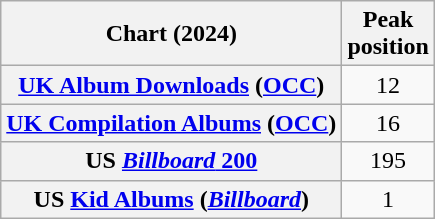<table class="wikitable sortable plainrowheaders" style="text-align:center;">
<tr>
<th scope="col">Chart (2024)</th>
<th scope="col">Peak<br>position</th>
</tr>
<tr>
<th scope="row"><a href='#'>UK Album Downloads</a> (<a href='#'>OCC</a>)</th>
<td>12</td>
</tr>
<tr>
<th scope="row"><a href='#'>UK Compilation Albums</a> (<a href='#'>OCC</a>)</th>
<td>16</td>
</tr>
<tr>
<th scope="row">US <a href='#'><em>Billboard</em> 200</a></th>
<td>195</td>
</tr>
<tr>
<th scope="row">US <a href='#'>Kid Albums</a> (<a href='#'><em>Billboard</em></a>)</th>
<td>1</td>
</tr>
</table>
